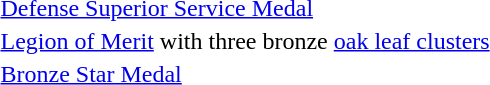<table>
<tr>
<td></td>
<td><a href='#'>Defense Superior Service Medal</a></td>
</tr>
<tr>
<td><span></span><span></span><span></span></td>
<td><a href='#'>Legion of Merit</a> with three bronze <a href='#'>oak leaf clusters</a></td>
</tr>
<tr>
<td></td>
<td><a href='#'>Bronze Star Medal</a></td>
</tr>
</table>
